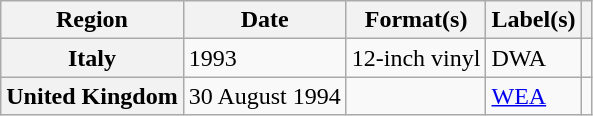<table class="wikitable plainrowheaders">
<tr>
<th scope="col">Region</th>
<th scope="col">Date</th>
<th scope="col">Format(s)</th>
<th scope="col">Label(s)</th>
<th scope="col"></th>
</tr>
<tr>
<th scope="row">Italy</th>
<td>1993</td>
<td>12-inch vinyl</td>
<td>DWA</td>
<td></td>
</tr>
<tr>
<th scope="row">United Kingdom</th>
<td>30 August 1994</td>
<td></td>
<td><a href='#'>WEA</a></td>
<td></td>
</tr>
</table>
